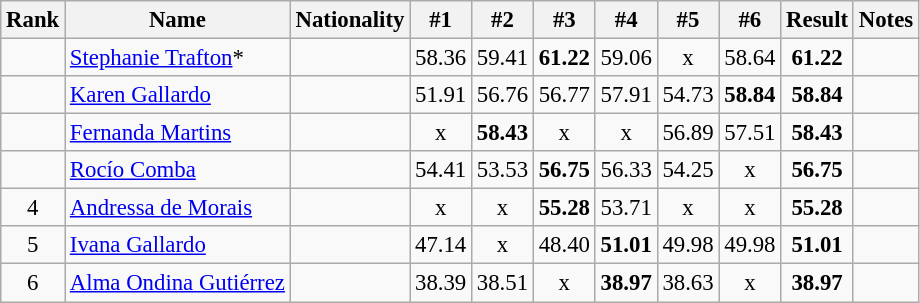<table class="wikitable sortable" style="text-align:center;font-size:95%">
<tr>
<th>Rank</th>
<th>Name</th>
<th>Nationality</th>
<th>#1</th>
<th>#2</th>
<th>#3</th>
<th>#4</th>
<th>#5</th>
<th>#6</th>
<th>Result</th>
<th>Notes</th>
</tr>
<tr>
<td></td>
<td align=left><a href='#'>Stephanie Trafton</a>*</td>
<td align=left></td>
<td>58.36</td>
<td>59.41</td>
<td><strong>61.22</strong></td>
<td>59.06</td>
<td>x</td>
<td>58.64</td>
<td><strong>61.22</strong></td>
<td></td>
</tr>
<tr>
<td></td>
<td align=left><a href='#'>Karen Gallardo</a></td>
<td align=left></td>
<td>51.91</td>
<td>56.76</td>
<td>56.77</td>
<td>57.91</td>
<td>54.73</td>
<td><strong>58.84</strong></td>
<td><strong>58.84</strong></td>
<td></td>
</tr>
<tr>
<td></td>
<td align=left><a href='#'>Fernanda Martins</a></td>
<td align=left></td>
<td>x</td>
<td><strong>58.43</strong></td>
<td>x</td>
<td>x</td>
<td>56.89</td>
<td>57.51</td>
<td><strong>58.43</strong></td>
<td></td>
</tr>
<tr>
<td></td>
<td align=left><a href='#'>Rocío Comba</a></td>
<td align=left></td>
<td>54.41</td>
<td>53.53</td>
<td><strong>56.75</strong></td>
<td>56.33</td>
<td>54.25</td>
<td>x</td>
<td><strong>56.75</strong></td>
<td></td>
</tr>
<tr>
<td>4</td>
<td align=left><a href='#'>Andressa de Morais</a></td>
<td align=left></td>
<td>x</td>
<td>x</td>
<td><strong>55.28</strong></td>
<td>53.71</td>
<td>x</td>
<td>x</td>
<td><strong>55.28</strong></td>
<td></td>
</tr>
<tr>
<td>5</td>
<td align=left><a href='#'>Ivana Gallardo</a></td>
<td align=left></td>
<td>47.14</td>
<td>x</td>
<td>48.40</td>
<td><strong>51.01</strong></td>
<td>49.98</td>
<td>49.98</td>
<td><strong>51.01</strong></td>
<td></td>
</tr>
<tr>
<td>6</td>
<td align=left><a href='#'>Alma Ondina Gutiérrez</a></td>
<td align=left></td>
<td>38.39</td>
<td>38.51</td>
<td>x</td>
<td><strong>38.97</strong></td>
<td>38.63</td>
<td>x</td>
<td><strong>38.97</strong></td>
<td></td>
</tr>
</table>
